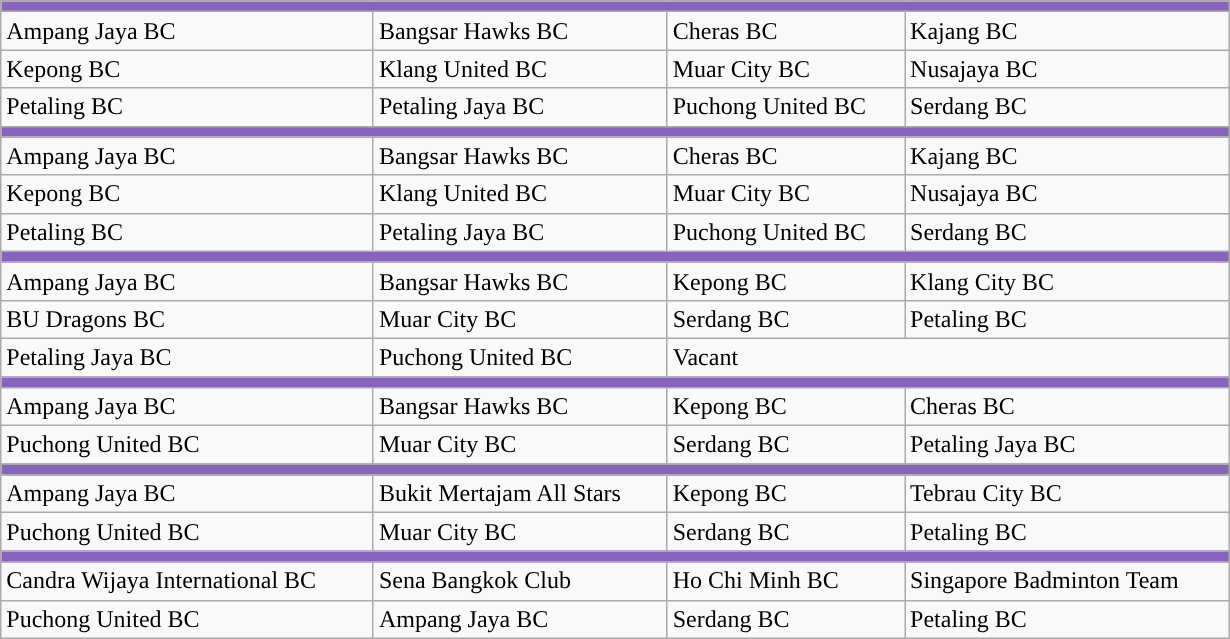<table class="wikitable" width=820>
<tr>
<th colspan="4" style="background:#8962bd;"></th>
</tr>
<tr>
<td> Ampang Jaya BC</td>
<td> Bangsar Hawks BC</td>
<td> Cheras BC</td>
<td> Kajang BC</td>
</tr>
<tr>
<td> Kepong BC</td>
<td> Klang United BC</td>
<td> Muar City BC</td>
<td> Nusajaya BC</td>
</tr>
<tr>
<td> Petaling BC</td>
<td> Petaling Jaya BC</td>
<td> Puchong United BC</td>
<td> Serdang BC</td>
</tr>
<tr>
<th colspan="4" style="background:#8962bd;"></th>
</tr>
<tr>
<td> Ampang Jaya BC</td>
<td> Bangsar Hawks BC</td>
<td> Cheras BC</td>
<td> Kajang BC</td>
</tr>
<tr>
<td> Kepong BC</td>
<td> Klang United BC</td>
<td> Muar City BC</td>
<td> Nusajaya BC</td>
</tr>
<tr>
<td> Petaling BC</td>
<td> Petaling Jaya BC</td>
<td> Puchong United BC</td>
<td> Serdang BC</td>
</tr>
<tr>
<th colspan="4" style="background:#8962bd;"></th>
</tr>
<tr>
<td> Ampang Jaya BC</td>
<td> Bangsar Hawks BC</td>
<td> Kepong BC</td>
<td> Klang City BC</td>
</tr>
<tr>
<td> BU Dragons BC</td>
<td> Muar City BC</td>
<td> Serdang BC</td>
<td> Petaling BC</td>
</tr>
<tr>
<td> Petaling Jaya BC</td>
<td> Puchong United BC</td>
<td colspan="2">Vacant</td>
</tr>
<tr>
<th colspan="4" style="background:#8962bd;"></th>
</tr>
<tr>
<td> Ampang Jaya BC</td>
<td> Bangsar Hawks BC</td>
<td> Kepong BC</td>
<td> Cheras BC</td>
</tr>
<tr>
<td> Puchong United BC</td>
<td> Muar City BC</td>
<td> Serdang BC</td>
<td> Petaling Jaya BC</td>
</tr>
<tr>
<th colspan="4" style="background:#8962bd;"></th>
</tr>
<tr>
<td> Ampang Jaya BC</td>
<td> Bukit Mertajam All Stars</td>
<td> Kepong BC</td>
<td> Tebrau City BC</td>
</tr>
<tr>
<td> Puchong United BC</td>
<td> Muar City BC</td>
<td> Serdang BC</td>
<td> Petaling BC</td>
</tr>
<tr>
<th colspan="4" style="background:#8962bd;"></th>
</tr>
<tr>
<td> Candra Wijaya International BC</td>
<td> Sena Bangkok Club</td>
<td> Ho Chi Minh BC</td>
<td> Singapore Badminton Team</td>
</tr>
<tr>
<td> Puchong United BC</td>
<td> Ampang Jaya BC</td>
<td> Serdang BC</td>
<td> Petaling BC</td>
</tr>
</table>
